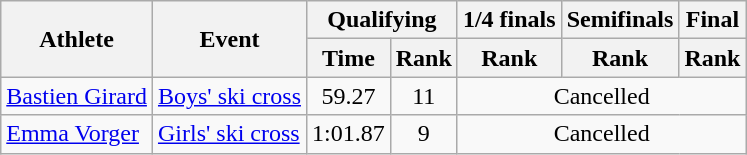<table class="wikitable">
<tr>
<th rowspan="2">Athlete</th>
<th rowspan="2">Event</th>
<th colspan="2">Qualifying</th>
<th colspan="1">1/4 finals</th>
<th colspan="1">Semifinals</th>
<th colspan="1">Final</th>
</tr>
<tr>
<th>Time</th>
<th>Rank</th>
<th>Rank</th>
<th>Rank</th>
<th>Rank</th>
</tr>
<tr>
<td><a href='#'>Bastien Girard</a></td>
<td><a href='#'>Boys' ski cross</a></td>
<td align="center">59.27</td>
<td align="center">11</td>
<td align="center" colspan=3>Cancelled</td>
</tr>
<tr>
<td><a href='#'>Emma Vorger</a></td>
<td><a href='#'>Girls' ski cross</a></td>
<td align="center">1:01.87</td>
<td align="center">9</td>
<td align="center" colspan=3>Cancelled</td>
</tr>
</table>
